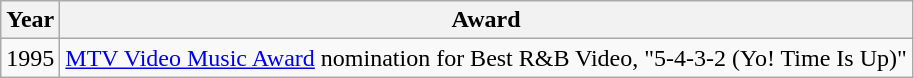<table class="wikitable">
<tr>
<th>Year</th>
<th>Award</th>
</tr>
<tr>
<td>1995</td>
<td><a href='#'>MTV Video Music Award</a> nomination for Best R&B Video, "5-4-3-2 (Yo! Time Is Up)"</td>
</tr>
</table>
